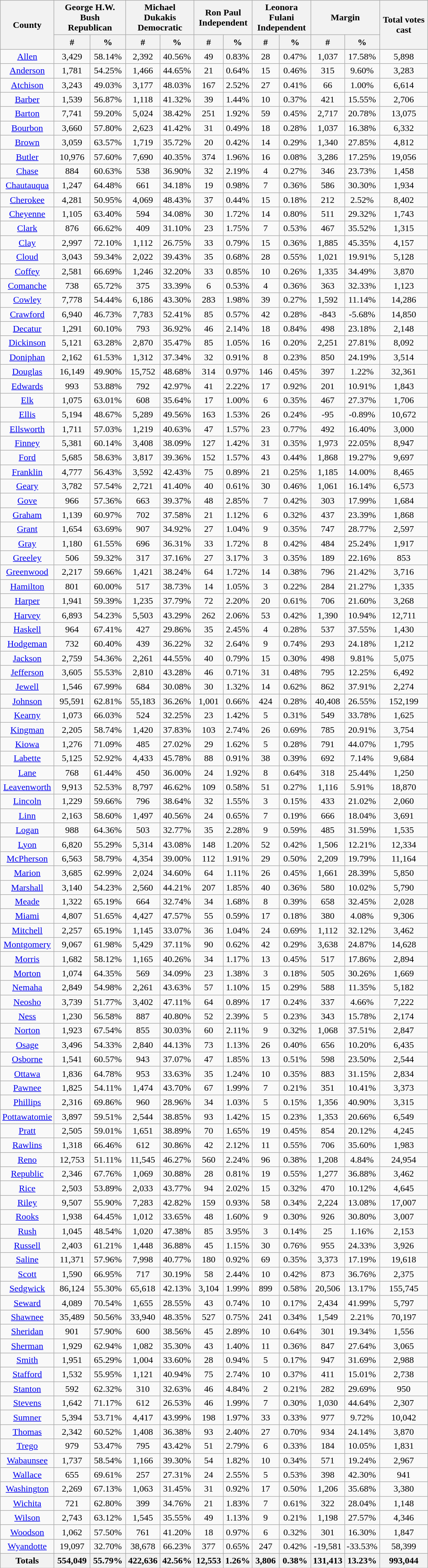<table width="60%"  class="wikitable sortable" style="text-align:center">
<tr>
<th rowspan="2">County</th>
<th colspan="2">George H.W. Bush<br>Republican</th>
<th colspan="2">Michael Dukakis<br>Democratic</th>
<th colspan="2">Ron Paul<br>Independent</th>
<th colspan="2">Leonora Fulani<br>Independent</th>
<th colspan="2">Margin</th>
<th rowspan="2">Total votes cast</th>
</tr>
<tr>
<th style="text-align:center;" data-sort-type="number">#</th>
<th style="text-align:center;" data-sort-type="number">%</th>
<th style="text-align:center;" data-sort-type="number">#</th>
<th style="text-align:center;" data-sort-type="number">%</th>
<th style="text-align:center;" data-sort-type="number">#</th>
<th style="text-align:center;" data-sort-type="number">%</th>
<th style="text-align:center;" data-sort-type="number">#</th>
<th style="text-align:center;" data-sort-type="number">%</th>
<th style="text-align:center;" data-sort-type="number">#</th>
<th style="text-align:center;" data-sort-type="number">%</th>
</tr>
<tr style="text-align:center;">
<td><a href='#'>Allen</a></td>
<td>3,429</td>
<td>58.14%</td>
<td>2,392</td>
<td>40.56%</td>
<td>49</td>
<td>0.83%</td>
<td>28</td>
<td>0.47%</td>
<td>1,037</td>
<td>17.58%</td>
<td>5,898</td>
</tr>
<tr style="text-align:center;">
<td><a href='#'>Anderson</a></td>
<td>1,781</td>
<td>54.25%</td>
<td>1,466</td>
<td>44.65%</td>
<td>21</td>
<td>0.64%</td>
<td>15</td>
<td>0.46%</td>
<td>315</td>
<td>9.60%</td>
<td>3,283</td>
</tr>
<tr style="text-align:center;">
<td><a href='#'>Atchison</a></td>
<td>3,243</td>
<td>49.03%</td>
<td>3,177</td>
<td>48.03%</td>
<td>167</td>
<td>2.52%</td>
<td>27</td>
<td>0.41%</td>
<td>66</td>
<td>1.00%</td>
<td>6,614</td>
</tr>
<tr style="text-align:center;">
<td><a href='#'>Barber</a></td>
<td>1,539</td>
<td>56.87%</td>
<td>1,118</td>
<td>41.32%</td>
<td>39</td>
<td>1.44%</td>
<td>10</td>
<td>0.37%</td>
<td>421</td>
<td>15.55%</td>
<td>2,706</td>
</tr>
<tr style="text-align:center;">
<td><a href='#'>Barton</a></td>
<td>7,741</td>
<td>59.20%</td>
<td>5,024</td>
<td>38.42%</td>
<td>251</td>
<td>1.92%</td>
<td>59</td>
<td>0.45%</td>
<td>2,717</td>
<td>20.78%</td>
<td>13,075</td>
</tr>
<tr style="text-align:center;">
<td><a href='#'>Bourbon</a></td>
<td>3,660</td>
<td>57.80%</td>
<td>2,623</td>
<td>41.42%</td>
<td>31</td>
<td>0.49%</td>
<td>18</td>
<td>0.28%</td>
<td>1,037</td>
<td>16.38%</td>
<td>6,332</td>
</tr>
<tr style="text-align:center;">
<td><a href='#'>Brown</a></td>
<td>3,059</td>
<td>63.57%</td>
<td>1,719</td>
<td>35.72%</td>
<td>20</td>
<td>0.42%</td>
<td>14</td>
<td>0.29%</td>
<td>1,340</td>
<td>27.85%</td>
<td>4,812</td>
</tr>
<tr style="text-align:center;">
<td><a href='#'>Butler</a></td>
<td>10,976</td>
<td>57.60%</td>
<td>7,690</td>
<td>40.35%</td>
<td>374</td>
<td>1.96%</td>
<td>16</td>
<td>0.08%</td>
<td>3,286</td>
<td>17.25%</td>
<td>19,056</td>
</tr>
<tr style="text-align:center;">
<td><a href='#'>Chase</a></td>
<td>884</td>
<td>60.63%</td>
<td>538</td>
<td>36.90%</td>
<td>32</td>
<td>2.19%</td>
<td>4</td>
<td>0.27%</td>
<td>346</td>
<td>23.73%</td>
<td>1,458</td>
</tr>
<tr style="text-align:center;">
<td><a href='#'>Chautauqua</a></td>
<td>1,247</td>
<td>64.48%</td>
<td>661</td>
<td>34.18%</td>
<td>19</td>
<td>0.98%</td>
<td>7</td>
<td>0.36%</td>
<td>586</td>
<td>30.30%</td>
<td>1,934</td>
</tr>
<tr style="text-align:center;">
<td><a href='#'>Cherokee</a></td>
<td>4,281</td>
<td>50.95%</td>
<td>4,069</td>
<td>48.43%</td>
<td>37</td>
<td>0.44%</td>
<td>15</td>
<td>0.18%</td>
<td>212</td>
<td>2.52%</td>
<td>8,402</td>
</tr>
<tr style="text-align:center;">
<td><a href='#'>Cheyenne</a></td>
<td>1,105</td>
<td>63.40%</td>
<td>594</td>
<td>34.08%</td>
<td>30</td>
<td>1.72%</td>
<td>14</td>
<td>0.80%</td>
<td>511</td>
<td>29.32%</td>
<td>1,743</td>
</tr>
<tr style="text-align:center;">
<td><a href='#'>Clark</a></td>
<td>876</td>
<td>66.62%</td>
<td>409</td>
<td>31.10%</td>
<td>23</td>
<td>1.75%</td>
<td>7</td>
<td>0.53%</td>
<td>467</td>
<td>35.52%</td>
<td>1,315</td>
</tr>
<tr style="text-align:center;">
<td><a href='#'>Clay</a></td>
<td>2,997</td>
<td>72.10%</td>
<td>1,112</td>
<td>26.75%</td>
<td>33</td>
<td>0.79%</td>
<td>15</td>
<td>0.36%</td>
<td>1,885</td>
<td>45.35%</td>
<td>4,157</td>
</tr>
<tr style="text-align:center;">
<td><a href='#'>Cloud</a></td>
<td>3,043</td>
<td>59.34%</td>
<td>2,022</td>
<td>39.43%</td>
<td>35</td>
<td>0.68%</td>
<td>28</td>
<td>0.55%</td>
<td>1,021</td>
<td>19.91%</td>
<td>5,128</td>
</tr>
<tr style="text-align:center;">
<td><a href='#'>Coffey</a></td>
<td>2,581</td>
<td>66.69%</td>
<td>1,246</td>
<td>32.20%</td>
<td>33</td>
<td>0.85%</td>
<td>10</td>
<td>0.26%</td>
<td>1,335</td>
<td>34.49%</td>
<td>3,870</td>
</tr>
<tr style="text-align:center;">
<td><a href='#'>Comanche</a></td>
<td>738</td>
<td>65.72%</td>
<td>375</td>
<td>33.39%</td>
<td>6</td>
<td>0.53%</td>
<td>4</td>
<td>0.36%</td>
<td>363</td>
<td>32.33%</td>
<td>1,123</td>
</tr>
<tr style="text-align:center;">
<td><a href='#'>Cowley</a></td>
<td>7,778</td>
<td>54.44%</td>
<td>6,186</td>
<td>43.30%</td>
<td>283</td>
<td>1.98%</td>
<td>39</td>
<td>0.27%</td>
<td>1,592</td>
<td>11.14%</td>
<td>14,286</td>
</tr>
<tr style="text-align:center;">
<td><a href='#'>Crawford</a></td>
<td>6,940</td>
<td>46.73%</td>
<td>7,783</td>
<td>52.41%</td>
<td>85</td>
<td>0.57%</td>
<td>42</td>
<td>0.28%</td>
<td>-843</td>
<td>-5.68%</td>
<td>14,850</td>
</tr>
<tr style="text-align:center;">
<td><a href='#'>Decatur</a></td>
<td>1,291</td>
<td>60.10%</td>
<td>793</td>
<td>36.92%</td>
<td>46</td>
<td>2.14%</td>
<td>18</td>
<td>0.84%</td>
<td>498</td>
<td>23.18%</td>
<td>2,148</td>
</tr>
<tr style="text-align:center;">
<td><a href='#'>Dickinson</a></td>
<td>5,121</td>
<td>63.28%</td>
<td>2,870</td>
<td>35.47%</td>
<td>85</td>
<td>1.05%</td>
<td>16</td>
<td>0.20%</td>
<td>2,251</td>
<td>27.81%</td>
<td>8,092</td>
</tr>
<tr style="text-align:center;">
<td><a href='#'>Doniphan</a></td>
<td>2,162</td>
<td>61.53%</td>
<td>1,312</td>
<td>37.34%</td>
<td>32</td>
<td>0.91%</td>
<td>8</td>
<td>0.23%</td>
<td>850</td>
<td>24.19%</td>
<td>3,514</td>
</tr>
<tr style="text-align:center;">
<td><a href='#'>Douglas</a></td>
<td>16,149</td>
<td>49.90%</td>
<td>15,752</td>
<td>48.68%</td>
<td>314</td>
<td>0.97%</td>
<td>146</td>
<td>0.45%</td>
<td>397</td>
<td>1.22%</td>
<td>32,361</td>
</tr>
<tr style="text-align:center;">
<td><a href='#'>Edwards</a></td>
<td>993</td>
<td>53.88%</td>
<td>792</td>
<td>42.97%</td>
<td>41</td>
<td>2.22%</td>
<td>17</td>
<td>0.92%</td>
<td>201</td>
<td>10.91%</td>
<td>1,843</td>
</tr>
<tr style="text-align:center;">
<td><a href='#'>Elk</a></td>
<td>1,075</td>
<td>63.01%</td>
<td>608</td>
<td>35.64%</td>
<td>17</td>
<td>1.00%</td>
<td>6</td>
<td>0.35%</td>
<td>467</td>
<td>27.37%</td>
<td>1,706</td>
</tr>
<tr style="text-align:center;">
<td><a href='#'>Ellis</a></td>
<td>5,194</td>
<td>48.67%</td>
<td>5,289</td>
<td>49.56%</td>
<td>163</td>
<td>1.53%</td>
<td>26</td>
<td>0.24%</td>
<td>-95</td>
<td>-0.89%</td>
<td>10,672</td>
</tr>
<tr style="text-align:center;">
<td><a href='#'>Ellsworth</a></td>
<td>1,711</td>
<td>57.03%</td>
<td>1,219</td>
<td>40.63%</td>
<td>47</td>
<td>1.57%</td>
<td>23</td>
<td>0.77%</td>
<td>492</td>
<td>16.40%</td>
<td>3,000</td>
</tr>
<tr style="text-align:center;">
<td><a href='#'>Finney</a></td>
<td>5,381</td>
<td>60.14%</td>
<td>3,408</td>
<td>38.09%</td>
<td>127</td>
<td>1.42%</td>
<td>31</td>
<td>0.35%</td>
<td>1,973</td>
<td>22.05%</td>
<td>8,947</td>
</tr>
<tr style="text-align:center;">
<td><a href='#'>Ford</a></td>
<td>5,685</td>
<td>58.63%</td>
<td>3,817</td>
<td>39.36%</td>
<td>152</td>
<td>1.57%</td>
<td>43</td>
<td>0.44%</td>
<td>1,868</td>
<td>19.27%</td>
<td>9,697</td>
</tr>
<tr style="text-align:center;">
<td><a href='#'>Franklin</a></td>
<td>4,777</td>
<td>56.43%</td>
<td>3,592</td>
<td>42.43%</td>
<td>75</td>
<td>0.89%</td>
<td>21</td>
<td>0.25%</td>
<td>1,185</td>
<td>14.00%</td>
<td>8,465</td>
</tr>
<tr style="text-align:center;">
<td><a href='#'>Geary</a></td>
<td>3,782</td>
<td>57.54%</td>
<td>2,721</td>
<td>41.40%</td>
<td>40</td>
<td>0.61%</td>
<td>30</td>
<td>0.46%</td>
<td>1,061</td>
<td>16.14%</td>
<td>6,573</td>
</tr>
<tr style="text-align:center;">
<td><a href='#'>Gove</a></td>
<td>966</td>
<td>57.36%</td>
<td>663</td>
<td>39.37%</td>
<td>48</td>
<td>2.85%</td>
<td>7</td>
<td>0.42%</td>
<td>303</td>
<td>17.99%</td>
<td>1,684</td>
</tr>
<tr style="text-align:center;">
<td><a href='#'>Graham</a></td>
<td>1,139</td>
<td>60.97%</td>
<td>702</td>
<td>37.58%</td>
<td>21</td>
<td>1.12%</td>
<td>6</td>
<td>0.32%</td>
<td>437</td>
<td>23.39%</td>
<td>1,868</td>
</tr>
<tr style="text-align:center;">
<td><a href='#'>Grant</a></td>
<td>1,654</td>
<td>63.69%</td>
<td>907</td>
<td>34.92%</td>
<td>27</td>
<td>1.04%</td>
<td>9</td>
<td>0.35%</td>
<td>747</td>
<td>28.77%</td>
<td>2,597</td>
</tr>
<tr style="text-align:center;">
<td><a href='#'>Gray</a></td>
<td>1,180</td>
<td>61.55%</td>
<td>696</td>
<td>36.31%</td>
<td>33</td>
<td>1.72%</td>
<td>8</td>
<td>0.42%</td>
<td>484</td>
<td>25.24%</td>
<td>1,917</td>
</tr>
<tr style="text-align:center;">
<td><a href='#'>Greeley</a></td>
<td>506</td>
<td>59.32%</td>
<td>317</td>
<td>37.16%</td>
<td>27</td>
<td>3.17%</td>
<td>3</td>
<td>0.35%</td>
<td>189</td>
<td>22.16%</td>
<td>853</td>
</tr>
<tr style="text-align:center;">
<td><a href='#'>Greenwood</a></td>
<td>2,217</td>
<td>59.66%</td>
<td>1,421</td>
<td>38.24%</td>
<td>64</td>
<td>1.72%</td>
<td>14</td>
<td>0.38%</td>
<td>796</td>
<td>21.42%</td>
<td>3,716</td>
</tr>
<tr style="text-align:center;">
<td><a href='#'>Hamilton</a></td>
<td>801</td>
<td>60.00%</td>
<td>517</td>
<td>38.73%</td>
<td>14</td>
<td>1.05%</td>
<td>3</td>
<td>0.22%</td>
<td>284</td>
<td>21.27%</td>
<td>1,335</td>
</tr>
<tr style="text-align:center;">
<td><a href='#'>Harper</a></td>
<td>1,941</td>
<td>59.39%</td>
<td>1,235</td>
<td>37.79%</td>
<td>72</td>
<td>2.20%</td>
<td>20</td>
<td>0.61%</td>
<td>706</td>
<td>21.60%</td>
<td>3,268</td>
</tr>
<tr style="text-align:center;">
<td><a href='#'>Harvey</a></td>
<td>6,893</td>
<td>54.23%</td>
<td>5,503</td>
<td>43.29%</td>
<td>262</td>
<td>2.06%</td>
<td>53</td>
<td>0.42%</td>
<td>1,390</td>
<td>10.94%</td>
<td>12,711</td>
</tr>
<tr style="text-align:center;">
<td><a href='#'>Haskell</a></td>
<td>964</td>
<td>67.41%</td>
<td>427</td>
<td>29.86%</td>
<td>35</td>
<td>2.45%</td>
<td>4</td>
<td>0.28%</td>
<td>537</td>
<td>37.55%</td>
<td>1,430</td>
</tr>
<tr style="text-align:center;">
<td><a href='#'>Hodgeman</a></td>
<td>732</td>
<td>60.40%</td>
<td>439</td>
<td>36.22%</td>
<td>32</td>
<td>2.64%</td>
<td>9</td>
<td>0.74%</td>
<td>293</td>
<td>24.18%</td>
<td>1,212</td>
</tr>
<tr style="text-align:center;">
<td><a href='#'>Jackson</a></td>
<td>2,759</td>
<td>54.36%</td>
<td>2,261</td>
<td>44.55%</td>
<td>40</td>
<td>0.79%</td>
<td>15</td>
<td>0.30%</td>
<td>498</td>
<td>9.81%</td>
<td>5,075</td>
</tr>
<tr style="text-align:center;">
<td><a href='#'>Jefferson</a></td>
<td>3,605</td>
<td>55.53%</td>
<td>2,810</td>
<td>43.28%</td>
<td>46</td>
<td>0.71%</td>
<td>31</td>
<td>0.48%</td>
<td>795</td>
<td>12.25%</td>
<td>6,492</td>
</tr>
<tr style="text-align:center;">
<td><a href='#'>Jewell</a></td>
<td>1,546</td>
<td>67.99%</td>
<td>684</td>
<td>30.08%</td>
<td>30</td>
<td>1.32%</td>
<td>14</td>
<td>0.62%</td>
<td>862</td>
<td>37.91%</td>
<td>2,274</td>
</tr>
<tr style="text-align:center;">
<td><a href='#'>Johnson</a></td>
<td>95,591</td>
<td>62.81%</td>
<td>55,183</td>
<td>36.26%</td>
<td>1,001</td>
<td>0.66%</td>
<td>424</td>
<td>0.28%</td>
<td>40,408</td>
<td>26.55%</td>
<td>152,199</td>
</tr>
<tr style="text-align:center;">
<td><a href='#'>Kearny</a></td>
<td>1,073</td>
<td>66.03%</td>
<td>524</td>
<td>32.25%</td>
<td>23</td>
<td>1.42%</td>
<td>5</td>
<td>0.31%</td>
<td>549</td>
<td>33.78%</td>
<td>1,625</td>
</tr>
<tr style="text-align:center;">
<td><a href='#'>Kingman</a></td>
<td>2,205</td>
<td>58.74%</td>
<td>1,420</td>
<td>37.83%</td>
<td>103</td>
<td>2.74%</td>
<td>26</td>
<td>0.69%</td>
<td>785</td>
<td>20.91%</td>
<td>3,754</td>
</tr>
<tr style="text-align:center;">
<td><a href='#'>Kiowa</a></td>
<td>1,276</td>
<td>71.09%</td>
<td>485</td>
<td>27.02%</td>
<td>29</td>
<td>1.62%</td>
<td>5</td>
<td>0.28%</td>
<td>791</td>
<td>44.07%</td>
<td>1,795</td>
</tr>
<tr style="text-align:center;">
<td><a href='#'>Labette</a></td>
<td>5,125</td>
<td>52.92%</td>
<td>4,433</td>
<td>45.78%</td>
<td>88</td>
<td>0.91%</td>
<td>38</td>
<td>0.39%</td>
<td>692</td>
<td>7.14%</td>
<td>9,684</td>
</tr>
<tr style="text-align:center;">
<td><a href='#'>Lane</a></td>
<td>768</td>
<td>61.44%</td>
<td>450</td>
<td>36.00%</td>
<td>24</td>
<td>1.92%</td>
<td>8</td>
<td>0.64%</td>
<td>318</td>
<td>25.44%</td>
<td>1,250</td>
</tr>
<tr style="text-align:center;">
<td><a href='#'>Leavenworth</a></td>
<td>9,913</td>
<td>52.53%</td>
<td>8,797</td>
<td>46.62%</td>
<td>109</td>
<td>0.58%</td>
<td>51</td>
<td>0.27%</td>
<td>1,116</td>
<td>5.91%</td>
<td>18,870</td>
</tr>
<tr style="text-align:center;">
<td><a href='#'>Lincoln</a></td>
<td>1,229</td>
<td>59.66%</td>
<td>796</td>
<td>38.64%</td>
<td>32</td>
<td>1.55%</td>
<td>3</td>
<td>0.15%</td>
<td>433</td>
<td>21.02%</td>
<td>2,060</td>
</tr>
<tr style="text-align:center;">
<td><a href='#'>Linn</a></td>
<td>2,163</td>
<td>58.60%</td>
<td>1,497</td>
<td>40.56%</td>
<td>24</td>
<td>0.65%</td>
<td>7</td>
<td>0.19%</td>
<td>666</td>
<td>18.04%</td>
<td>3,691</td>
</tr>
<tr style="text-align:center;">
<td><a href='#'>Logan</a></td>
<td>988</td>
<td>64.36%</td>
<td>503</td>
<td>32.77%</td>
<td>35</td>
<td>2.28%</td>
<td>9</td>
<td>0.59%</td>
<td>485</td>
<td>31.59%</td>
<td>1,535</td>
</tr>
<tr style="text-align:center;">
<td><a href='#'>Lyon</a></td>
<td>6,820</td>
<td>55.29%</td>
<td>5,314</td>
<td>43.08%</td>
<td>148</td>
<td>1.20%</td>
<td>52</td>
<td>0.42%</td>
<td>1,506</td>
<td>12.21%</td>
<td>12,334</td>
</tr>
<tr style="text-align:center;">
<td><a href='#'>McPherson</a></td>
<td>6,563</td>
<td>58.79%</td>
<td>4,354</td>
<td>39.00%</td>
<td>112</td>
<td>1.91%</td>
<td>29</td>
<td>0.50%</td>
<td>2,209</td>
<td>19.79%</td>
<td>11,164</td>
</tr>
<tr style="text-align:center;">
<td><a href='#'>Marion</a></td>
<td>3,685</td>
<td>62.99%</td>
<td>2,024</td>
<td>34.60%</td>
<td>64</td>
<td>1.11%</td>
<td>26</td>
<td>0.45%</td>
<td>1,661</td>
<td>28.39%</td>
<td>5,850</td>
</tr>
<tr style="text-align:center;">
<td><a href='#'>Marshall</a></td>
<td>3,140</td>
<td>54.23%</td>
<td>2,560</td>
<td>44.21%</td>
<td>207</td>
<td>1.85%</td>
<td>40</td>
<td>0.36%</td>
<td>580</td>
<td>10.02%</td>
<td>5,790</td>
</tr>
<tr style="text-align:center;">
<td><a href='#'>Meade</a></td>
<td>1,322</td>
<td>65.19%</td>
<td>664</td>
<td>32.74%</td>
<td>34</td>
<td>1.68%</td>
<td>8</td>
<td>0.39%</td>
<td>658</td>
<td>32.45%</td>
<td>2,028</td>
</tr>
<tr style="text-align:center;">
<td><a href='#'>Miami</a></td>
<td>4,807</td>
<td>51.65%</td>
<td>4,427</td>
<td>47.57%</td>
<td>55</td>
<td>0.59%</td>
<td>17</td>
<td>0.18%</td>
<td>380</td>
<td>4.08%</td>
<td>9,306</td>
</tr>
<tr style="text-align:center;">
<td><a href='#'>Mitchell</a></td>
<td>2,257</td>
<td>65.19%</td>
<td>1,145</td>
<td>33.07%</td>
<td>36</td>
<td>1.04%</td>
<td>24</td>
<td>0.69%</td>
<td>1,112</td>
<td>32.12%</td>
<td>3,462</td>
</tr>
<tr style="text-align:center;">
<td><a href='#'>Montgomery</a></td>
<td>9,067</td>
<td>61.98%</td>
<td>5,429</td>
<td>37.11%</td>
<td>90</td>
<td>0.62%</td>
<td>42</td>
<td>0.29%</td>
<td>3,638</td>
<td>24.87%</td>
<td>14,628</td>
</tr>
<tr style="text-align:center;">
<td><a href='#'>Morris</a></td>
<td>1,682</td>
<td>58.12%</td>
<td>1,165</td>
<td>40.26%</td>
<td>34</td>
<td>1.17%</td>
<td>13</td>
<td>0.45%</td>
<td>517</td>
<td>17.86%</td>
<td>2,894</td>
</tr>
<tr style="text-align:center;">
<td><a href='#'>Morton</a></td>
<td>1,074</td>
<td>64.35%</td>
<td>569</td>
<td>34.09%</td>
<td>23</td>
<td>1.38%</td>
<td>3</td>
<td>0.18%</td>
<td>505</td>
<td>30.26%</td>
<td>1,669</td>
</tr>
<tr style="text-align:center;">
<td><a href='#'>Nemaha</a></td>
<td>2,849</td>
<td>54.98%</td>
<td>2,261</td>
<td>43.63%</td>
<td>57</td>
<td>1.10%</td>
<td>15</td>
<td>0.29%</td>
<td>588</td>
<td>11.35%</td>
<td>5,182</td>
</tr>
<tr style="text-align:center;">
<td><a href='#'>Neosho</a></td>
<td>3,739</td>
<td>51.77%</td>
<td>3,402</td>
<td>47.11%</td>
<td>64</td>
<td>0.89%</td>
<td>17</td>
<td>0.24%</td>
<td>337</td>
<td>4.66%</td>
<td>7,222</td>
</tr>
<tr style="text-align:center;">
<td><a href='#'>Ness</a></td>
<td>1,230</td>
<td>56.58%</td>
<td>887</td>
<td>40.80%</td>
<td>52</td>
<td>2.39%</td>
<td>5</td>
<td>0.23%</td>
<td>343</td>
<td>15.78%</td>
<td>2,174</td>
</tr>
<tr style="text-align:center;">
<td><a href='#'>Norton</a></td>
<td>1,923</td>
<td>67.54%</td>
<td>855</td>
<td>30.03%</td>
<td>60</td>
<td>2.11%</td>
<td>9</td>
<td>0.32%</td>
<td>1,068</td>
<td>37.51%</td>
<td>2,847</td>
</tr>
<tr style="text-align:center;">
<td><a href='#'>Osage</a></td>
<td>3,496</td>
<td>54.33%</td>
<td>2,840</td>
<td>44.13%</td>
<td>73</td>
<td>1.13%</td>
<td>26</td>
<td>0.40%</td>
<td>656</td>
<td>10.20%</td>
<td>6,435</td>
</tr>
<tr style="text-align:center;">
<td><a href='#'>Osborne</a></td>
<td>1,541</td>
<td>60.57%</td>
<td>943</td>
<td>37.07%</td>
<td>47</td>
<td>1.85%</td>
<td>13</td>
<td>0.51%</td>
<td>598</td>
<td>23.50%</td>
<td>2,544</td>
</tr>
<tr style="text-align:center;">
<td><a href='#'>Ottawa</a></td>
<td>1,836</td>
<td>64.78%</td>
<td>953</td>
<td>33.63%</td>
<td>35</td>
<td>1.24%</td>
<td>10</td>
<td>0.35%</td>
<td>883</td>
<td>31.15%</td>
<td>2,834</td>
</tr>
<tr style="text-align:center;">
<td><a href='#'>Pawnee</a></td>
<td>1,825</td>
<td>54.11%</td>
<td>1,474</td>
<td>43.70%</td>
<td>67</td>
<td>1.99%</td>
<td>7</td>
<td>0.21%</td>
<td>351</td>
<td>10.41%</td>
<td>3,373</td>
</tr>
<tr style="text-align:center;">
<td><a href='#'>Phillips</a></td>
<td>2,316</td>
<td>69.86%</td>
<td>960</td>
<td>28.96%</td>
<td>34</td>
<td>1.03%</td>
<td>5</td>
<td>0.15%</td>
<td>1,356</td>
<td>40.90%</td>
<td>3,315</td>
</tr>
<tr style="text-align:center;">
<td><a href='#'>Pottawatomie</a></td>
<td>3,897</td>
<td>59.51%</td>
<td>2,544</td>
<td>38.85%</td>
<td>93</td>
<td>1.42%</td>
<td>15</td>
<td>0.23%</td>
<td>1,353</td>
<td>20.66%</td>
<td>6,549</td>
</tr>
<tr style="text-align:center;">
<td><a href='#'>Pratt</a></td>
<td>2,505</td>
<td>59.01%</td>
<td>1,651</td>
<td>38.89%</td>
<td>70</td>
<td>1.65%</td>
<td>19</td>
<td>0.45%</td>
<td>854</td>
<td>20.12%</td>
<td>4,245</td>
</tr>
<tr style="text-align:center;">
<td><a href='#'>Rawlins</a></td>
<td>1,318</td>
<td>66.46%</td>
<td>612</td>
<td>30.86%</td>
<td>42</td>
<td>2.12%</td>
<td>11</td>
<td>0.55%</td>
<td>706</td>
<td>35.60%</td>
<td>1,983</td>
</tr>
<tr style="text-align:center;">
<td><a href='#'>Reno</a></td>
<td>12,753</td>
<td>51.11%</td>
<td>11,545</td>
<td>46.27%</td>
<td>560</td>
<td>2.24%</td>
<td>96</td>
<td>0.38%</td>
<td>1,208</td>
<td>4.84%</td>
<td>24,954</td>
</tr>
<tr style="text-align:center;">
<td><a href='#'>Republic</a></td>
<td>2,346</td>
<td>67.76%</td>
<td>1,069</td>
<td>30.88%</td>
<td>28</td>
<td>0.81%</td>
<td>19</td>
<td>0.55%</td>
<td>1,277</td>
<td>36.88%</td>
<td>3,462</td>
</tr>
<tr style="text-align:center;">
<td><a href='#'>Rice</a></td>
<td>2,503</td>
<td>53.89%</td>
<td>2,033</td>
<td>43.77%</td>
<td>94</td>
<td>2.02%</td>
<td>15</td>
<td>0.32%</td>
<td>470</td>
<td>10.12%</td>
<td>4,645</td>
</tr>
<tr style="text-align:center;">
<td><a href='#'>Riley</a></td>
<td>9,507</td>
<td>55.90%</td>
<td>7,283</td>
<td>42.82%</td>
<td>159</td>
<td>0.93%</td>
<td>58</td>
<td>0.34%</td>
<td>2,224</td>
<td>13.08%</td>
<td>17,007</td>
</tr>
<tr style="text-align:center;">
<td><a href='#'>Rooks</a></td>
<td>1,938</td>
<td>64.45%</td>
<td>1,012</td>
<td>33.65%</td>
<td>48</td>
<td>1.60%</td>
<td>9</td>
<td>0.30%</td>
<td>926</td>
<td>30.80%</td>
<td>3,007</td>
</tr>
<tr style="text-align:center;">
<td><a href='#'>Rush</a></td>
<td>1,045</td>
<td>48.54%</td>
<td>1,020</td>
<td>47.38%</td>
<td>85</td>
<td>3.95%</td>
<td>3</td>
<td>0.14%</td>
<td>25</td>
<td>1.16%</td>
<td>2,153</td>
</tr>
<tr style="text-align:center;">
<td><a href='#'>Russell</a></td>
<td>2,403</td>
<td>61.21%</td>
<td>1,448</td>
<td>36.88%</td>
<td>45</td>
<td>1.15%</td>
<td>30</td>
<td>0.76%</td>
<td>955</td>
<td>24.33%</td>
<td>3,926</td>
</tr>
<tr style="text-align:center;">
<td><a href='#'>Saline</a></td>
<td>11,371</td>
<td>57.96%</td>
<td>7,998</td>
<td>40.77%</td>
<td>180</td>
<td>0.92%</td>
<td>69</td>
<td>0.35%</td>
<td>3,373</td>
<td>17.19%</td>
<td>19,618</td>
</tr>
<tr style="text-align:center;">
<td><a href='#'>Scott</a></td>
<td>1,590</td>
<td>66.95%</td>
<td>717</td>
<td>30.19%</td>
<td>58</td>
<td>2.44%</td>
<td>10</td>
<td>0.42%</td>
<td>873</td>
<td>36.76%</td>
<td>2,375</td>
</tr>
<tr style="text-align:center;">
<td><a href='#'>Sedgwick</a></td>
<td>86,124</td>
<td>55.30%</td>
<td>65,618</td>
<td>42.13%</td>
<td>3,104</td>
<td>1.99%</td>
<td>899</td>
<td>0.58%</td>
<td>20,506</td>
<td>13.17%</td>
<td>155,745</td>
</tr>
<tr style="text-align:center;">
<td><a href='#'>Seward</a></td>
<td>4,089</td>
<td>70.54%</td>
<td>1,655</td>
<td>28.55%</td>
<td>43</td>
<td>0.74%</td>
<td>10</td>
<td>0.17%</td>
<td>2,434</td>
<td>41.99%</td>
<td>5,797</td>
</tr>
<tr style="text-align:center;">
<td><a href='#'>Shawnee</a></td>
<td>35,489</td>
<td>50.56%</td>
<td>33,940</td>
<td>48.35%</td>
<td>527</td>
<td>0.75%</td>
<td>241</td>
<td>0.34%</td>
<td>1,549</td>
<td>2.21%</td>
<td>70,197</td>
</tr>
<tr style="text-align:center;">
<td><a href='#'>Sheridan</a></td>
<td>901</td>
<td>57.90%</td>
<td>600</td>
<td>38.56%</td>
<td>45</td>
<td>2.89%</td>
<td>10</td>
<td>0.64%</td>
<td>301</td>
<td>19.34%</td>
<td>1,556</td>
</tr>
<tr style="text-align:center;">
<td><a href='#'>Sherman</a></td>
<td>1,929</td>
<td>62.94%</td>
<td>1,082</td>
<td>35.30%</td>
<td>43</td>
<td>1.40%</td>
<td>11</td>
<td>0.36%</td>
<td>847</td>
<td>27.64%</td>
<td>3,065</td>
</tr>
<tr style="text-align:center;">
<td><a href='#'>Smith</a></td>
<td>1,951</td>
<td>65.29%</td>
<td>1,004</td>
<td>33.60%</td>
<td>28</td>
<td>0.94%</td>
<td>5</td>
<td>0.17%</td>
<td>947</td>
<td>31.69%</td>
<td>2,988</td>
</tr>
<tr style="text-align:center;">
<td><a href='#'>Stafford</a></td>
<td>1,532</td>
<td>55.95%</td>
<td>1,121</td>
<td>40.94%</td>
<td>75</td>
<td>2.74%</td>
<td>10</td>
<td>0.37%</td>
<td>411</td>
<td>15.01%</td>
<td>2,738</td>
</tr>
<tr style="text-align:center;">
<td><a href='#'>Stanton</a></td>
<td>592</td>
<td>62.32%</td>
<td>310</td>
<td>32.63%</td>
<td>46</td>
<td>4.84%</td>
<td>2</td>
<td>0.21%</td>
<td>282</td>
<td>29.69%</td>
<td>950</td>
</tr>
<tr style="text-align:center;">
<td><a href='#'>Stevens</a></td>
<td>1,642</td>
<td>71.17%</td>
<td>612</td>
<td>26.53%</td>
<td>46</td>
<td>1.99%</td>
<td>7</td>
<td>0.30%</td>
<td>1,030</td>
<td>44.64%</td>
<td>2,307</td>
</tr>
<tr style="text-align:center;">
<td><a href='#'>Sumner</a></td>
<td>5,394</td>
<td>53.71%</td>
<td>4,417</td>
<td>43.99%</td>
<td>198</td>
<td>1.97%</td>
<td>33</td>
<td>0.33%</td>
<td>977</td>
<td>9.72%</td>
<td>10,042</td>
</tr>
<tr style="text-align:center;">
<td><a href='#'>Thomas</a></td>
<td>2,342</td>
<td>60.52%</td>
<td>1,408</td>
<td>36.38%</td>
<td>93</td>
<td>2.40%</td>
<td>27</td>
<td>0.70%</td>
<td>934</td>
<td>24.14%</td>
<td>3,870</td>
</tr>
<tr style="text-align:center;">
<td><a href='#'>Trego</a></td>
<td>979</td>
<td>53.47%</td>
<td>795</td>
<td>43.42%</td>
<td>51</td>
<td>2.79%</td>
<td>6</td>
<td>0.33%</td>
<td>184</td>
<td>10.05%</td>
<td>1,831</td>
</tr>
<tr style="text-align:center;">
<td><a href='#'>Wabaunsee</a></td>
<td>1,737</td>
<td>58.54%</td>
<td>1,166</td>
<td>39.30%</td>
<td>54</td>
<td>1.82%</td>
<td>10</td>
<td>0.34%</td>
<td>571</td>
<td>19.24%</td>
<td>2,967</td>
</tr>
<tr style="text-align:center;">
<td><a href='#'>Wallace</a></td>
<td>655</td>
<td>69.61%</td>
<td>257</td>
<td>27.31%</td>
<td>24</td>
<td>2.55%</td>
<td>5</td>
<td>0.53%</td>
<td>398</td>
<td>42.30%</td>
<td>941</td>
</tr>
<tr style="text-align:center;">
<td><a href='#'>Washington</a></td>
<td>2,269</td>
<td>67.13%</td>
<td>1,063</td>
<td>31.45%</td>
<td>31</td>
<td>0.92%</td>
<td>17</td>
<td>0.50%</td>
<td>1,206</td>
<td>35.68%</td>
<td>3,380</td>
</tr>
<tr style="text-align:center;">
<td><a href='#'>Wichita</a></td>
<td>721</td>
<td>62.80%</td>
<td>399</td>
<td>34.76%</td>
<td>21</td>
<td>1.83%</td>
<td>7</td>
<td>0.61%</td>
<td>322</td>
<td>28.04%</td>
<td>1,148</td>
</tr>
<tr style="text-align:center;">
<td><a href='#'>Wilson</a></td>
<td>2,743</td>
<td>63.12%</td>
<td>1,545</td>
<td>35.55%</td>
<td>49</td>
<td>1.13%</td>
<td>9</td>
<td>0.21%</td>
<td>1,198</td>
<td>27.57%</td>
<td>4,346</td>
</tr>
<tr style="text-align:center;">
<td><a href='#'>Woodson</a></td>
<td>1,062</td>
<td>57.50%</td>
<td>761</td>
<td>41.20%</td>
<td>18</td>
<td>0.97%</td>
<td>6</td>
<td>0.32%</td>
<td>301</td>
<td>16.30%</td>
<td>1,847</td>
</tr>
<tr style="text-align:center;">
<td><a href='#'>Wyandotte</a></td>
<td>19,097</td>
<td>32.70%</td>
<td>38,678</td>
<td>66.23%</td>
<td>377</td>
<td>0.65%</td>
<td>247</td>
<td>0.42%</td>
<td>-19,581</td>
<td>-33.53%</td>
<td>58,399</td>
</tr>
<tr style="text-align:center;">
<th>Totals</th>
<th>554,049</th>
<th>55.79%</th>
<th>422,636</th>
<th>42.56%</th>
<th>12,553</th>
<th>1.26%</th>
<th>3,806</th>
<th>0.38%</th>
<th>131,413</th>
<th>13.23%</th>
<th>993,044</th>
</tr>
</table>
